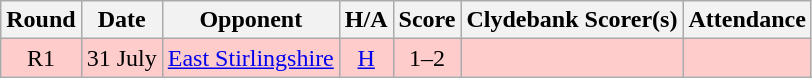<table class="wikitable" style="text-align:center">
<tr>
<th>Round</th>
<th>Date</th>
<th>Opponent</th>
<th>H/A</th>
<th>Score</th>
<th>Clydebank Scorer(s)</th>
<th>Attendance</th>
</tr>
<tr bgcolor=#FFCCCC>
<td>R1</td>
<td align=left>31 July</td>
<td align=left><a href='#'>East Stirlingshire</a></td>
<td><a href='#'>H</a></td>
<td>1–2</td>
<td align=left></td>
<td></td>
</tr>
</table>
